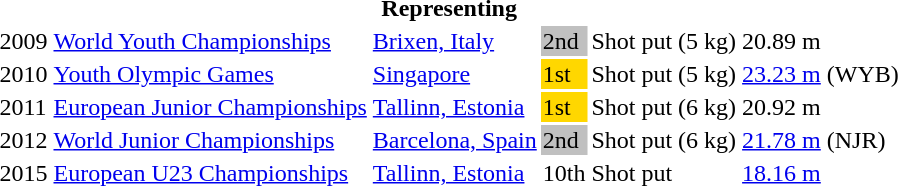<table>
<tr>
<th colspan="6">Representing </th>
</tr>
<tr>
<td>2009</td>
<td><a href='#'>World Youth Championships</a></td>
<td><a href='#'>Brixen, Italy</a></td>
<td bgcolor=silver>2nd</td>
<td>Shot put (5 kg)</td>
<td>20.89 m</td>
</tr>
<tr>
<td>2010</td>
<td><a href='#'>Youth Olympic Games</a></td>
<td><a href='#'>Singapore</a></td>
<td bgcolor=gold>1st</td>
<td>Shot put (5 kg)</td>
<td><a href='#'>23.23 m</a> (WYB)</td>
</tr>
<tr>
<td>2011</td>
<td><a href='#'>European Junior Championships</a></td>
<td><a href='#'>Tallinn, Estonia</a></td>
<td bgcolor=gold>1st</td>
<td>Shot put (6 kg)</td>
<td>20.92 m</td>
</tr>
<tr>
<td>2012</td>
<td><a href='#'>World Junior Championships</a></td>
<td><a href='#'>Barcelona, Spain</a></td>
<td bgcolor=silver>2nd</td>
<td>Shot put (6 kg)</td>
<td><a href='#'>21.78 m</a> (NJR)</td>
</tr>
<tr>
<td>2015</td>
<td><a href='#'>European U23 Championships</a></td>
<td><a href='#'>Tallinn, Estonia</a></td>
<td>10th</td>
<td>Shot put</td>
<td><a href='#'>18.16 m</a></td>
</tr>
</table>
